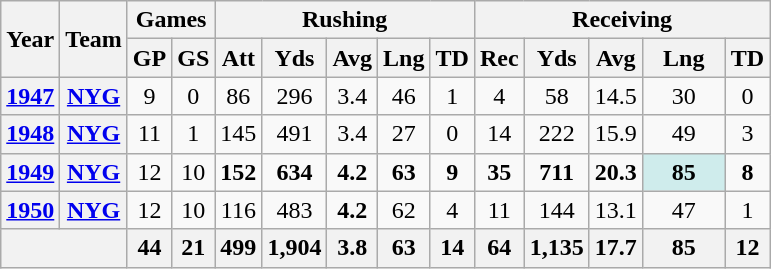<table class="wikitable" style="text-align:center;">
<tr>
<th rowspan="2">Year</th>
<th rowspan="2">Team</th>
<th colspan="2">Games</th>
<th colspan="5">Rushing</th>
<th colspan="5">Receiving</th>
</tr>
<tr>
<th>GP</th>
<th>GS</th>
<th>Att</th>
<th>Yds</th>
<th>Avg</th>
<th>Lng</th>
<th>TD</th>
<th>Rec</th>
<th>Yds</th>
<th>Avg</th>
<th>Lng</th>
<th>TD</th>
</tr>
<tr>
<th><a href='#'>1947</a></th>
<th><a href='#'>NYG</a></th>
<td>9</td>
<td>0</td>
<td>86</td>
<td>296</td>
<td>3.4</td>
<td>46</td>
<td>1</td>
<td>4</td>
<td>58</td>
<td>14.5</td>
<td>30</td>
<td>0</td>
</tr>
<tr>
<th><a href='#'>1948</a></th>
<th><a href='#'>NYG</a></th>
<td>11</td>
<td>1</td>
<td>145</td>
<td>491</td>
<td>3.4</td>
<td>27</td>
<td>0</td>
<td>14</td>
<td>222</td>
<td>15.9</td>
<td>49</td>
<td>3</td>
</tr>
<tr>
<th><a href='#'>1949</a></th>
<th><a href='#'>NYG</a></th>
<td>12</td>
<td>10</td>
<td><strong>152</strong></td>
<td><strong>634</strong></td>
<td><strong>4.2</strong></td>
<td><strong>63</strong></td>
<td><strong>9</strong></td>
<td><strong>35</strong></td>
<td><strong>711</strong></td>
<td><strong>20.3</strong></td>
<td style="background:#cfecec; width:3em;"><strong>85</strong></td>
<td><strong>8</strong></td>
</tr>
<tr>
<th><a href='#'>1950</a></th>
<th><a href='#'>NYG</a></th>
<td>12</td>
<td>10</td>
<td>116</td>
<td>483</td>
<td><strong>4.2</strong></td>
<td>62</td>
<td>4</td>
<td>11</td>
<td>144</td>
<td>13.1</td>
<td>47</td>
<td>1</td>
</tr>
<tr>
<th colspan="2"></th>
<th>44</th>
<th>21</th>
<th>499</th>
<th>1,904</th>
<th>3.8</th>
<th>63</th>
<th>14</th>
<th>64</th>
<th>1,135</th>
<th>17.7</th>
<th>85</th>
<th>12</th>
</tr>
</table>
